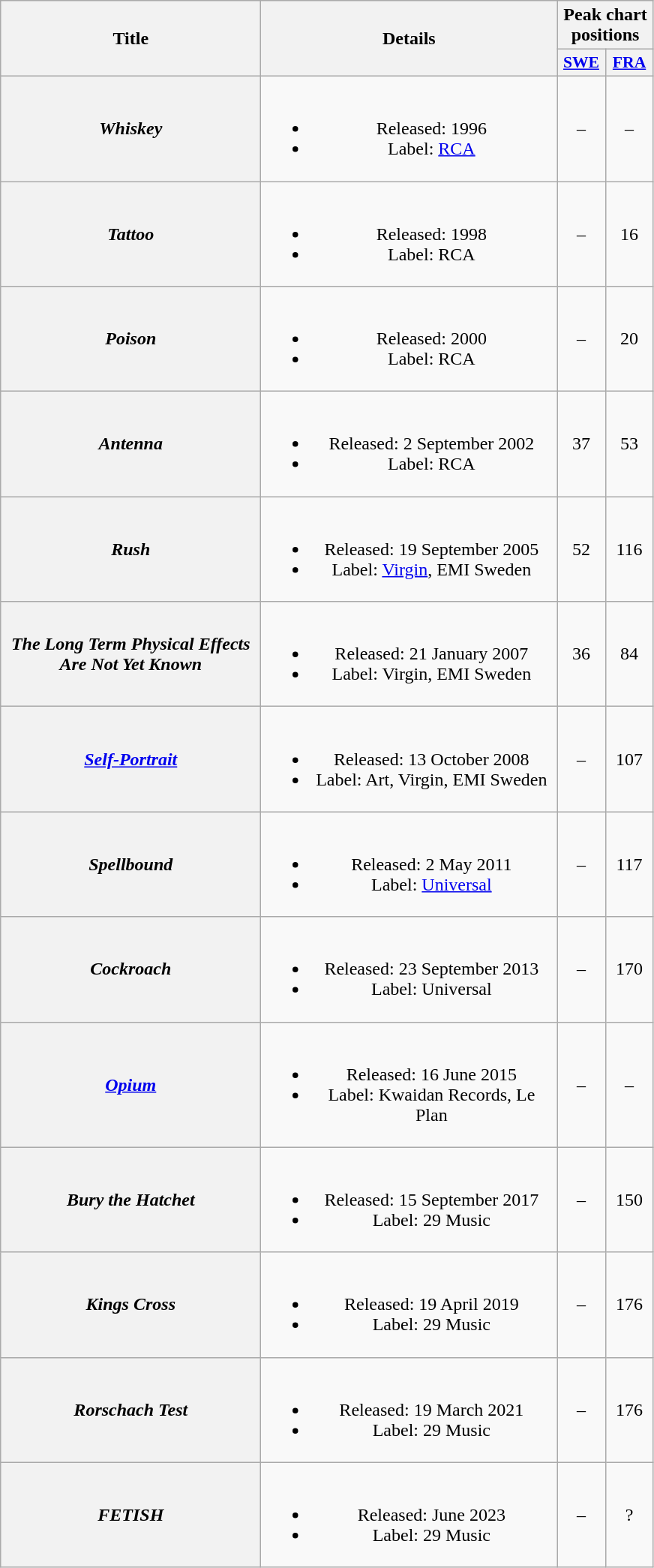<table class="wikitable plainrowheaders" style="text-align:center;">
<tr>
<th scope="col" rowspan="2" style="width:14em;">Title</th>
<th scope="col" rowspan="2" style="width:16em;">Details</th>
<th scope="col" colspan="2">Peak chart positions</th>
</tr>
<tr>
<th scope="col" style="width:2.5em;font-size:90%;"><a href='#'>SWE</a><br></th>
<th scope="col" style="width:2.5em;font-size:90%;"><a href='#'>FRA</a><br></th>
</tr>
<tr>
<th scope="row"><em>Whiskey</em></th>
<td><br><ul><li>Released: 1996</li><li>Label: <a href='#'>RCA</a></li></ul></td>
<td>–</td>
<td>–</td>
</tr>
<tr>
<th scope="row"><em>Tattoo</em></th>
<td><br><ul><li>Released: 1998</li><li>Label: RCA</li></ul></td>
<td>–</td>
<td>16</td>
</tr>
<tr>
<th scope="row"><em>Poison</em></th>
<td><br><ul><li>Released: 2000</li><li>Label: RCA</li></ul></td>
<td>–</td>
<td>20</td>
</tr>
<tr>
<th scope="row"><em>Antenna</em></th>
<td><br><ul><li>Released: 2 September 2002</li><li>Label: RCA</li></ul></td>
<td>37</td>
<td>53</td>
</tr>
<tr>
<th scope="row"><em>Rush</em></th>
<td><br><ul><li>Released: 19 September 2005</li><li>Label: <a href='#'>Virgin</a>, EMI Sweden</li></ul></td>
<td>52</td>
<td>116</td>
</tr>
<tr>
<th scope="row"><em>The Long Term Physical Effects Are Not Yet Known</em></th>
<td><br><ul><li>Released: 21 January 2007</li><li>Label: Virgin, EMI Sweden</li></ul></td>
<td>36</td>
<td>84</td>
</tr>
<tr>
<th scope="row"><em><a href='#'>Self-Portrait</a></em></th>
<td><br><ul><li>Released: 13 October 2008</li><li>Label: Art, Virgin, EMI Sweden</li></ul></td>
<td>–</td>
<td>107</td>
</tr>
<tr>
<th scope="row"><em>Spellbound</em></th>
<td><br><ul><li>Released: 2 May 2011</li><li>Label: <a href='#'>Universal</a></li></ul></td>
<td>–</td>
<td>117</td>
</tr>
<tr>
<th scope="row"><em>Cockroach</em></th>
<td><br><ul><li>Released: 23 September 2013</li><li>Label: Universal</li></ul></td>
<td>–</td>
<td>170</td>
</tr>
<tr>
<th scope="row"><em><a href='#'>Opium</a></em></th>
<td><br><ul><li>Released: 16 June 2015</li><li>Label: Kwaidan Records, Le Plan</li></ul></td>
<td>–</td>
<td>–</td>
</tr>
<tr>
<th scope="row"><em>Bury the Hatchet</em></th>
<td><br><ul><li>Released: 15 September 2017</li><li>Label: 29 Music</li></ul></td>
<td>–</td>
<td>150</td>
</tr>
<tr>
<th scope="row"><em>Kings Cross</em></th>
<td><br><ul><li>Released: 19 April 2019</li><li>Label: 29 Music</li></ul></td>
<td>–</td>
<td>176<br></td>
</tr>
<tr>
<th scope="row"><em>Rorschach Test</em></th>
<td><br><ul><li>Released: 19 March 2021</li><li>Label: 29 Music</li></ul></td>
<td>–</td>
<td>176<br></td>
</tr>
<tr>
<th scope="row"><em>FETISH</em></th>
<td><br><ul><li>Released: June 2023</li><li>Label: 29 Music</li></ul></td>
<td>–</td>
<td>?</td>
</tr>
</table>
